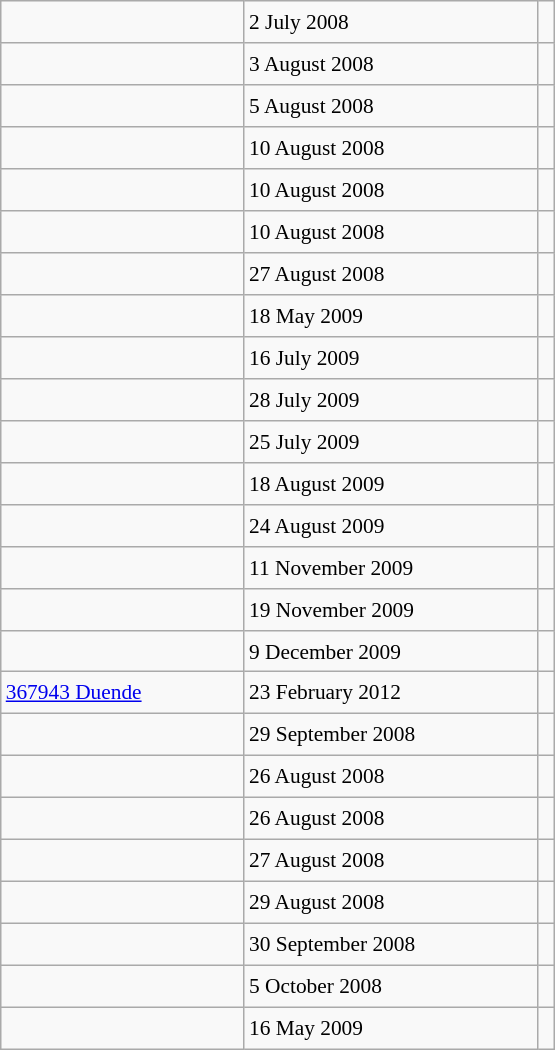<table class="wikitable" style="font-size: 89%; float: left; width: 26em; margin-right: 1em; height: 700px">
<tr>
<td></td>
<td>2 July 2008</td>
<td></td>
</tr>
<tr>
<td></td>
<td>3 August 2008</td>
<td></td>
</tr>
<tr>
<td></td>
<td>5 August 2008</td>
<td></td>
</tr>
<tr>
<td></td>
<td>10 August 2008</td>
<td></td>
</tr>
<tr>
<td></td>
<td>10 August 2008</td>
<td></td>
</tr>
<tr>
<td></td>
<td>10 August 2008</td>
<td></td>
</tr>
<tr>
<td></td>
<td>27 August 2008</td>
<td></td>
</tr>
<tr>
<td></td>
<td>18 May 2009</td>
<td></td>
</tr>
<tr>
<td></td>
<td>16 July 2009</td>
<td></td>
</tr>
<tr>
<td></td>
<td>28 July 2009</td>
<td></td>
</tr>
<tr>
<td></td>
<td>25 July 2009</td>
<td></td>
</tr>
<tr>
<td></td>
<td>18 August 2009</td>
<td></td>
</tr>
<tr>
<td></td>
<td>24 August 2009</td>
<td></td>
</tr>
<tr>
<td></td>
<td>11 November 2009</td>
<td></td>
</tr>
<tr>
<td></td>
<td>19 November 2009</td>
<td></td>
</tr>
<tr>
<td></td>
<td>9 December 2009</td>
<td></td>
</tr>
<tr>
<td><a href='#'>367943 Duende</a></td>
<td>23 February 2012</td>
<td></td>
</tr>
<tr>
<td></td>
<td>29 September 2008</td>
<td></td>
</tr>
<tr>
<td></td>
<td>26 August 2008</td>
<td></td>
</tr>
<tr>
<td></td>
<td>26 August 2008</td>
<td></td>
</tr>
<tr>
<td></td>
<td>27 August 2008</td>
<td></td>
</tr>
<tr>
<td></td>
<td>29 August 2008</td>
<td></td>
</tr>
<tr>
<td></td>
<td>30 September 2008</td>
<td></td>
</tr>
<tr>
<td></td>
<td>5 October 2008</td>
<td></td>
</tr>
<tr>
<td></td>
<td>16 May 2009</td>
<td></td>
</tr>
</table>
